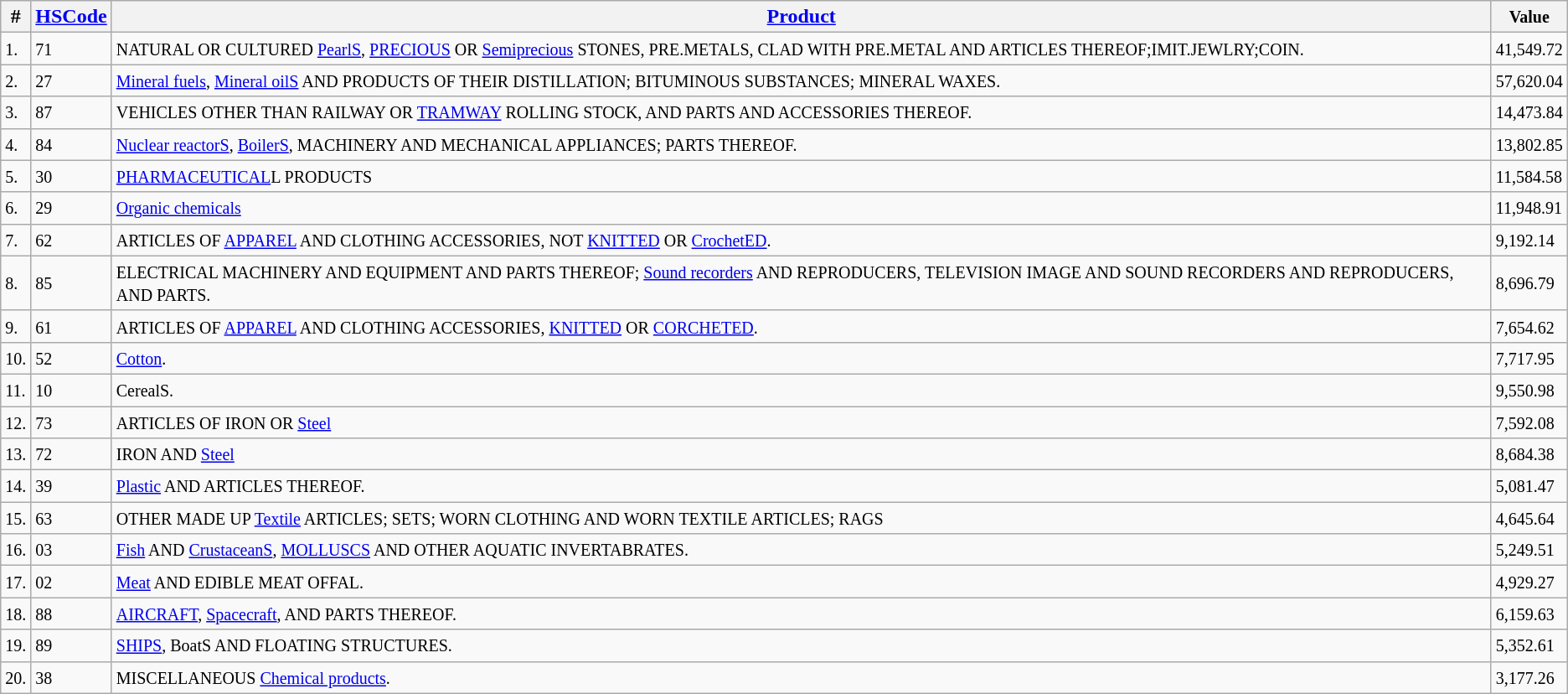<table class="wikitable">
<tr>
<th>#</th>
<th><a href='#'>HSCode</a></th>
<th><a href='#'>Product</a></th>
<th><small>Value</small></th>
</tr>
<tr>
<td><small>1.</small></td>
<td><small>71</small></td>
<td><small>NATURAL OR CULTURED <a href='#'>PearlS</a>, <a href='#'>PRECIOUS</a> OR <a href='#'>Semiprecious</a> STONES, PRE.METALS, CLAD WITH PRE.METAL AND ARTICLES THEREOF;IMIT.JEWLRY;COIN.  </small></td>
<td><small>41,549.72</small></td>
</tr>
<tr>
<td><small>2.</small></td>
<td><small>27</small></td>
<td><small><a href='#'>Mineral fuels</a>, <a href='#'>Mineral oilS</a> AND PRODUCTS OF THEIR DISTILLATION; BITUMINOUS SUBSTANCES; MINERAL WAXES.  </small></td>
<td><small>57,620.04</small></td>
</tr>
<tr>
<td><small>3.</small></td>
<td><small>87</small></td>
<td><small>VEHICLES OTHER THAN RAILWAY OR <a href='#'>TRAMWAY</a> ROLLING STOCK, AND PARTS AND ACCESSORIES THEREOF.  </small></td>
<td><small>14,473.84</small></td>
</tr>
<tr>
<td><small>4.</small></td>
<td><small>84</small></td>
<td><small><a href='#'>Nuclear reactorS</a>, <a href='#'>BoilerS</a>, MACHINERY AND MECHANICAL APPLIANCES; PARTS THEREOF.  </small></td>
<td><small>13,802.85</small></td>
</tr>
<tr>
<td><small>5.</small></td>
<td><small>30</small></td>
<td><small><a href='#'>PHARMACEUTICAL</a>L PRODUCTS  </small></td>
<td><small>11,584.58</small></td>
</tr>
<tr>
<td><small>6.</small></td>
<td><small>29</small></td>
<td><small><a href='#'>Organic chemicals</a>  </small></td>
<td><small>11,948.91</small></td>
</tr>
<tr>
<td><small>7.</small></td>
<td><small>62</small></td>
<td><small>ARTICLES OF <a href='#'>APPAREL</a> AND CLOTHING ACCESSORIES, NOT <a href='#'>KNITTED</a> OR <a href='#'>CrochetED</a>.  </small></td>
<td><small>9,192.14</small></td>
</tr>
<tr>
<td><small>8.</small></td>
<td><small>85</small></td>
<td><small>ELECTRICAL MACHINERY AND EQUIPMENT AND PARTS THEREOF; <a href='#'>Sound recorders</a> AND REPRODUCERS, TELEVISION IMAGE AND SOUND RECORDERS AND REPRODUCERS, AND PARTS.  </small></td>
<td><small>8,696.79</small></td>
</tr>
<tr>
<td><small>9.</small></td>
<td><small>61</small></td>
<td><small>ARTICLES OF <a href='#'>APPAREL</a> AND CLOTHING ACCESSORIES, <a href='#'>KNITTED</a> OR <a href='#'>CORCHETED</a>.  </small></td>
<td><small>7,654.62</small></td>
</tr>
<tr>
<td><small>10.</small></td>
<td><small>52</small></td>
<td><small><a href='#'>Cotton</a>. </small></td>
<td><small>7,717.95</small></td>
</tr>
<tr>
<td><small>11.</small></td>
<td><small>10</small></td>
<td><small>CerealS. </small></td>
<td><small>9,550.98</small></td>
</tr>
<tr>
<td><small>12.</small></td>
<td><small>73</small></td>
<td><small>ARTICLES OF IRON OR <a href='#'>Steel</a>  </small></td>
<td><small>7,592.08</small></td>
</tr>
<tr>
<td><small>13.</small></td>
<td><small>72</small></td>
<td><small>IRON AND <a href='#'>Steel</a>  </small></td>
<td><small>8,684.38</small></td>
</tr>
<tr>
<td><small>14.</small></td>
<td><small>39</small></td>
<td><small><a href='#'>Plastic</a> AND ARTICLES THEREOF.  </small></td>
<td><small>5,081.47</small></td>
</tr>
<tr>
<td><small>15.</small></td>
<td><small>63</small></td>
<td><small>OTHER MADE UP <a href='#'>Textile</a> ARTICLES; SETS; WORN CLOTHING AND WORN TEXTILE ARTICLES; RAGS   </small></td>
<td><small>4,645.64</small></td>
</tr>
<tr>
<td><small>16.</small></td>
<td><small>03</small></td>
<td><small><a href='#'>Fish</a> AND <a href='#'>CrustaceanS</a>, <a href='#'>MOLLUSCS</a> AND OTHER AQUATIC INVERTABRATES.  </small></td>
<td><small>5,249.51</small></td>
</tr>
<tr>
<td><small>17.</small></td>
<td><small>02</small></td>
<td><small><a href='#'>Meat</a> AND EDIBLE MEAT OFFAL.  </small></td>
<td><small>4,929.27</small></td>
</tr>
<tr>
<td><small>18.</small></td>
<td><small>88</small></td>
<td><small><a href='#'>AIRCRAFT</a>, <a href='#'>Spacecraft</a>, AND PARTS THEREOF.  </small></td>
<td><small>6,159.63</small></td>
</tr>
<tr>
<td><small>19.</small></td>
<td><small>89</small></td>
<td><small><a href='#'>SHIPS</a>, BoatS AND FLOATING STRUCTURES.  </small></td>
<td><small>5,352.61</small></td>
</tr>
<tr>
<td><small>20.</small></td>
<td><small>38</small></td>
<td><small>MISCELLANEOUS <a href='#'>Chemical products</a>.  </small></td>
<td><small>3,177.26</small></td>
</tr>
</table>
